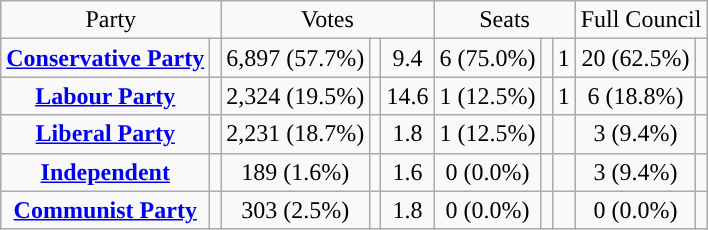<table class=wikitable style="text-align:center;">
<tr>
<td colspan=2>Party</td>
<td colspan=3>Votes</td>
<td colspan=3>Seats</td>
<td colspan=3>Full Council</td>
</tr>
<tr>
<td><strong><a href='#'>Conservative Party</a></strong></td>
<td style="background:"></td>
<td>6,897 (57.7%)</td>
<td></td>
<td> 9.4</td>
<td>6 (75.0%)</td>
<td></td>
<td> 1</td>
<td>20 (62.5%)</td>
<td></td>
</tr>
<tr>
<td><strong><a href='#'>Labour Party</a></strong></td>
<td style="background:"></td>
<td>2,324 (19.5%)</td>
<td></td>
<td> 14.6</td>
<td>1 (12.5%)</td>
<td></td>
<td> 1</td>
<td>6 (18.8%)</td>
<td></td>
</tr>
<tr>
<td><strong><a href='#'>Liberal Party</a></strong></td>
<td style="background:"></td>
<td>2,231 (18.7%)</td>
<td></td>
<td> 1.8</td>
<td>1 (12.5%)</td>
<td></td>
<td></td>
<td>3 (9.4%)</td>
<td></td>
</tr>
<tr>
<td><strong><a href='#'>Independent</a></strong></td>
<td style="background:"></td>
<td>189 (1.6%)</td>
<td></td>
<td> 1.6</td>
<td>0 (0.0%)</td>
<td></td>
<td></td>
<td>3 (9.4%)</td>
<td></td>
</tr>
<tr>
<td><strong><a href='#'>Communist Party</a></strong></td>
<td style="background:"></td>
<td>303 (2.5%)</td>
<td></td>
<td> 1.8</td>
<td>0 (0.0%)</td>
<td></td>
<td></td>
<td>0 (0.0%)</td>
<td></td>
</tr>
</table>
